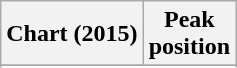<table class="wikitable plainrowheaders sortable">
<tr>
<th scope="col">Chart (2015)</th>
<th scope="col">Peak<br>position</th>
</tr>
<tr>
</tr>
<tr>
</tr>
<tr>
</tr>
<tr>
</tr>
<tr>
</tr>
<tr>
</tr>
<tr>
</tr>
<tr>
</tr>
<tr>
</tr>
<tr>
</tr>
<tr>
</tr>
<tr>
</tr>
<tr>
</tr>
<tr>
</tr>
<tr>
</tr>
<tr>
</tr>
<tr>
</tr>
<tr>
</tr>
<tr>
</tr>
<tr>
</tr>
<tr>
</tr>
</table>
